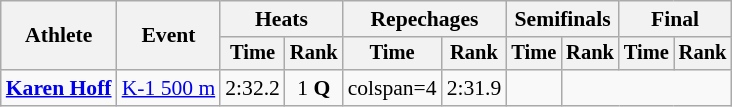<table class="wikitable" style="font-size:90%">
<tr>
<th rowspan=2>Athlete</th>
<th rowspan=2>Event</th>
<th colspan=2>Heats</th>
<th colspan=2>Repechages</th>
<th colspan=2>Semifinals</th>
<th colspan=2>Final</th>
</tr>
<tr style="font-size:95%">
<th>Time</th>
<th>Rank</th>
<th>Time</th>
<th>Rank</th>
<th>Time</th>
<th>Rank</th>
<th>Time</th>
<th>Rank</th>
</tr>
<tr align=center>
<td align=left rowspan=1><strong><a href='#'>Karen Hoff</a></strong></td>
<td align=left><a href='#'>K-1 500 m</a></td>
<td>2:32.2</td>
<td>1 <strong>Q</strong></td>
<td>colspan=4 </td>
<td>2:31.9</td>
<td></td>
</tr>
</table>
